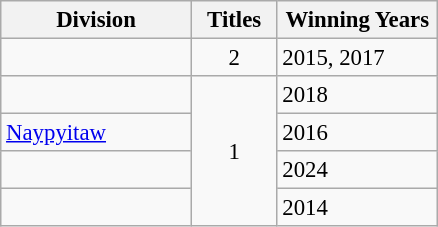<table class="wikitable" style="margin: 0 1em 0 0; background: #f9f9f9; border: 1px #aaa solid; border-collapse: collapse; font-size: 95%;">
<tr>
<th width="120">Division</th>
<th width="50">Titles</th>
<th width="100">Winning Years</th>
</tr>
<tr>
<td></td>
<td style="text-align:center;">2</td>
<td>2015, 2017</td>
</tr>
<tr>
<td></td>
<td rowspan="4" style="text-align:center;">1</td>
<td>2018</td>
</tr>
<tr>
<td> <a href='#'>Naypyitaw</a></td>
<td>2016</td>
</tr>
<tr>
<td></td>
<td>2024</td>
</tr>
<tr>
<td></td>
<td>2014</td>
</tr>
</table>
